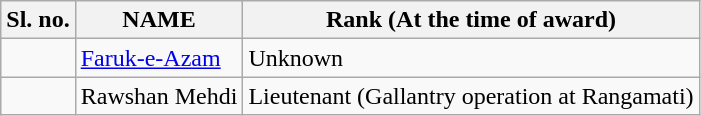<table class ="wikitable">
<tr>
<th>Sl. no.</th>
<th>NAME</th>
<th>Rank (At the time of award)</th>
</tr>
<tr>
<td></td>
<td><a href='#'>Faruk-e-Azam</a></td>
<td>Unknown</td>
</tr>
<tr>
<td></td>
<td>Rawshan Mehdi</td>
<td>Lieutenant (Gallantry operation at Rangamati)</td>
</tr>
</table>
